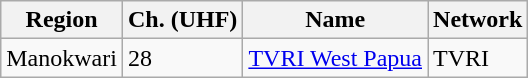<table class="wikitable">
<tr>
<th>Region</th>
<th>Ch. (UHF)</th>
<th>Name</th>
<th>Network</th>
</tr>
<tr>
<td>Manokwari</td>
<td>28</td>
<td><a href='#'>TVRI West Papua</a></td>
<td>TVRI</td>
</tr>
</table>
